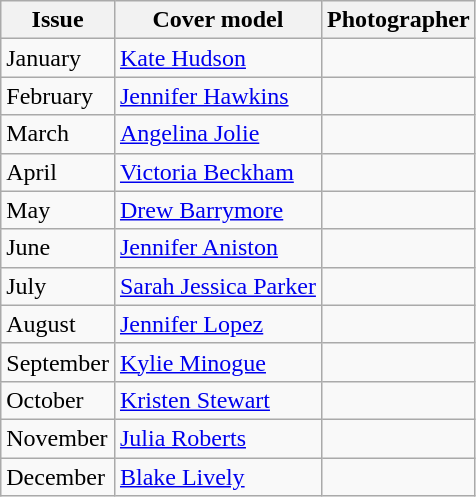<table class="sortable wikitable">
<tr>
<th>Issue</th>
<th>Cover model</th>
<th>Photographer</th>
</tr>
<tr>
<td>January</td>
<td><a href='#'>Kate Hudson</a></td>
<td></td>
</tr>
<tr>
<td>February</td>
<td><a href='#'>Jennifer Hawkins</a></td>
<td></td>
</tr>
<tr>
<td>March</td>
<td><a href='#'>Angelina Jolie</a></td>
<td></td>
</tr>
<tr>
<td>April</td>
<td><a href='#'>Victoria Beckham</a></td>
<td></td>
</tr>
<tr>
<td>May</td>
<td><a href='#'>Drew Barrymore</a></td>
<td></td>
</tr>
<tr>
<td>June</td>
<td><a href='#'>Jennifer Aniston</a></td>
<td></td>
</tr>
<tr>
<td>July</td>
<td><a href='#'>Sarah Jessica Parker</a></td>
<td></td>
</tr>
<tr>
<td>August</td>
<td><a href='#'>Jennifer Lopez</a></td>
<td></td>
</tr>
<tr>
<td>September</td>
<td><a href='#'>Kylie Minogue</a></td>
<td></td>
</tr>
<tr>
<td>October</td>
<td><a href='#'>Kristen Stewart</a></td>
<td></td>
</tr>
<tr>
<td>November</td>
<td><a href='#'>Julia Roberts</a></td>
<td></td>
</tr>
<tr>
<td>December</td>
<td><a href='#'>Blake Lively</a></td>
<td></td>
</tr>
</table>
